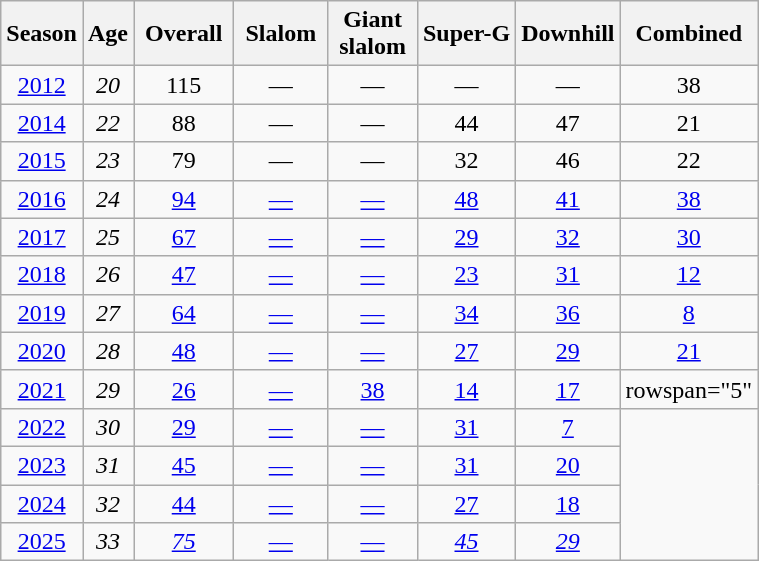<table class=wikitable style="text-align:center">
<tr>
<th>Season</th>
<th>Age</th>
<th> Overall </th>
<th> Slalom </th>
<th>Giant<br> slalom </th>
<th>Super-G</th>
<th>Downhill</th>
<th>Combined</th>
</tr>
<tr>
<td><a href='#'>2012</a></td>
<td><em>20</em></td>
<td>115</td>
<td>—</td>
<td>—</td>
<td>—</td>
<td>—</td>
<td>38</td>
</tr>
<tr>
<td><a href='#'>2014</a></td>
<td><em>22</em></td>
<td>88</td>
<td>—</td>
<td>—</td>
<td>44</td>
<td>47</td>
<td>21</td>
</tr>
<tr>
<td><a href='#'>2015</a></td>
<td><em>23</em></td>
<td>79</td>
<td>—</td>
<td>—</td>
<td>32</td>
<td>46</td>
<td>22</td>
</tr>
<tr>
<td><a href='#'>2016</a></td>
<td><em>24</em></td>
<td><a href='#'>94</a></td>
<td><a href='#'>—</a></td>
<td><a href='#'>—</a></td>
<td><a href='#'>48</a></td>
<td><a href='#'>41</a></td>
<td><a href='#'>38</a></td>
</tr>
<tr>
<td><a href='#'>2017</a></td>
<td><em>25</em></td>
<td><a href='#'>67</a></td>
<td><a href='#'>—</a></td>
<td><a href='#'>—</a></td>
<td><a href='#'>29</a></td>
<td><a href='#'>32</a></td>
<td><a href='#'>30</a></td>
</tr>
<tr>
<td><a href='#'>2018</a></td>
<td><em>26</em></td>
<td><a href='#'>47</a></td>
<td><a href='#'>—</a></td>
<td><a href='#'>—</a></td>
<td><a href='#'>23</a></td>
<td><a href='#'>31</a></td>
<td><a href='#'>12</a></td>
</tr>
<tr>
<td><a href='#'>2019</a></td>
<td><em>27</em></td>
<td><a href='#'>64</a></td>
<td><a href='#'>—</a></td>
<td><a href='#'>—</a></td>
<td><a href='#'>34</a></td>
<td><a href='#'>36</a></td>
<td><a href='#'>8</a></td>
</tr>
<tr>
<td><a href='#'>2020</a></td>
<td><em>28</em></td>
<td><a href='#'>48</a></td>
<td><a href='#'>—</a></td>
<td><a href='#'>—</a></td>
<td><a href='#'>27</a></td>
<td><a href='#'>29</a></td>
<td><a href='#'>21</a></td>
</tr>
<tr>
<td><a href='#'>2021</a></td>
<td><em>29</em></td>
<td><a href='#'>26</a></td>
<td><a href='#'>—</a></td>
<td><a href='#'>38</a></td>
<td><a href='#'>14</a></td>
<td><a href='#'>17</a></td>
<td>rowspan="5" </td>
</tr>
<tr>
<td><a href='#'>2022</a></td>
<td><em>30</em></td>
<td><a href='#'>29</a></td>
<td><a href='#'>—</a></td>
<td><a href='#'>—</a></td>
<td><a href='#'>31</a></td>
<td><a href='#'>7</a></td>
</tr>
<tr>
<td><a href='#'>2023</a></td>
<td><em>31</em></td>
<td><a href='#'>45</a></td>
<td><a href='#'>—</a></td>
<td><a href='#'>—</a></td>
<td><a href='#'>31</a></td>
<td><a href='#'>20</a></td>
</tr>
<tr>
<td><a href='#'>2024</a></td>
<td><em>32</em></td>
<td><a href='#'>44</a></td>
<td><a href='#'>—</a></td>
<td><a href='#'>—</a></td>
<td><a href='#'>27</a></td>
<td><a href='#'>18</a></td>
</tr>
<tr>
<td><a href='#'>2025</a></td>
<td><em>33</em></td>
<td><a href='#'><em>75</em></a></td>
<td><a href='#'>—</a></td>
<td><a href='#'>—</a></td>
<td><a href='#'><em>45</em></a></td>
<td><a href='#'><em>29</em></a></td>
</tr>
</table>
